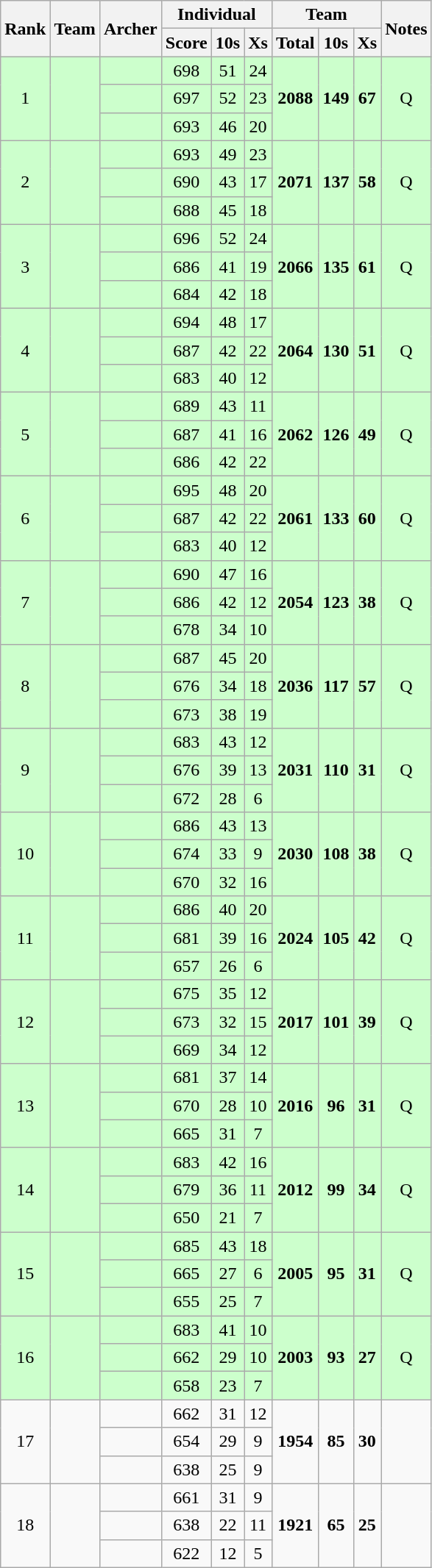<table class="wikitable sortable" style="font-size:100%; text-align:center;">
<tr>
<th rowspan="2">Rank</th>
<th rowspan="2">Team</th>
<th rowspan="2">Archer</th>
<th colspan="3">Individual</th>
<th colspan="3">Team</th>
<th rowspan="2">Notes</th>
</tr>
<tr>
<th>Score</th>
<th>10s</th>
<th>Xs</th>
<th>Total</th>
<th>10s</th>
<th>Xs</th>
</tr>
<tr bgcolor="#ccffcc">
<td rowspan="3">1</td>
<td rowspan="3" align="left"></td>
<td align="left"></td>
<td>698</td>
<td>51</td>
<td>24</td>
<td rowspan="3"><strong>2088</strong></td>
<td rowspan="3"><strong>149</strong></td>
<td rowspan="3"><strong>67</strong></td>
<td rowspan="3">Q</td>
</tr>
<tr bgcolor="#ccffcc">
<td align="left"></td>
<td>697</td>
<td>52</td>
<td>23</td>
</tr>
<tr bgcolor="#ccffcc">
<td align="left"></td>
<td>693</td>
<td>46</td>
<td>20</td>
</tr>
<tr bgcolor="#ccffcc">
<td rowspan="3">2</td>
<td rowspan="3" align="left"></td>
<td align="left"></td>
<td>693</td>
<td>49</td>
<td>23</td>
<td rowspan="3"><strong>2071</strong></td>
<td rowspan="3"><strong>137</strong></td>
<td rowspan="3"><strong>58</strong></td>
<td rowspan="3">Q</td>
</tr>
<tr bgcolor="#ccffcc">
<td align="left"></td>
<td>690</td>
<td>43</td>
<td>17</td>
</tr>
<tr bgcolor="#ccffcc">
<td align="left"></td>
<td>688</td>
<td>45</td>
<td>18</td>
</tr>
<tr bgcolor="#ccffcc">
<td rowspan="3">3</td>
<td rowspan="3" align="left"></td>
<td align="left"></td>
<td>696</td>
<td>52</td>
<td>24</td>
<td rowspan="3"><strong>2066</strong></td>
<td rowspan="3"><strong>135</strong></td>
<td rowspan="3"><strong>61</strong></td>
<td rowspan="3">Q</td>
</tr>
<tr bgcolor="#ccffcc">
<td align="left"></td>
<td>686</td>
<td>41</td>
<td>19</td>
</tr>
<tr bgcolor="#ccffcc">
<td align="left"></td>
<td>684</td>
<td>42</td>
<td>18</td>
</tr>
<tr bgcolor="#ccffcc">
<td rowspan="3">4</td>
<td rowspan="3" align="left"></td>
<td align="left"></td>
<td>694</td>
<td>48</td>
<td>17</td>
<td rowspan="3"><strong>2064</strong></td>
<td rowspan="3"><strong>130</strong></td>
<td rowspan="3"><strong>51</strong></td>
<td rowspan="3">Q</td>
</tr>
<tr bgcolor="#ccffcc">
<td align="left"></td>
<td>687</td>
<td>42</td>
<td>22</td>
</tr>
<tr bgcolor="#ccffcc">
<td align="left"></td>
<td>683</td>
<td>40</td>
<td>12</td>
</tr>
<tr bgcolor="#ccffcc">
<td rowspan="3">5</td>
<td rowspan="3" align="left"></td>
<td align="left"></td>
<td>689</td>
<td>43</td>
<td>11</td>
<td rowspan="3"><strong>2062</strong></td>
<td rowspan="3"><strong>126</strong></td>
<td rowspan="3"><strong>49</strong></td>
<td rowspan="3">Q</td>
</tr>
<tr bgcolor="#ccffcc">
<td align="left"></td>
<td>687</td>
<td>41</td>
<td>16</td>
</tr>
<tr bgcolor="#ccffcc">
<td align="left"></td>
<td>686</td>
<td>42</td>
<td>22</td>
</tr>
<tr bgcolor="#ccffcc">
<td rowspan="3">6</td>
<td rowspan="3" align="left"></td>
<td align="left"></td>
<td>695</td>
<td>48</td>
<td>20</td>
<td rowspan="3"><strong>2061</strong></td>
<td rowspan="3"><strong>133</strong></td>
<td rowspan="3"><strong>60</strong></td>
<td rowspan="3">Q</td>
</tr>
<tr bgcolor="#ccffcc">
<td align="left"></td>
<td>687</td>
<td>42</td>
<td>22</td>
</tr>
<tr bgcolor="#ccffcc">
<td align="left"></td>
<td>683</td>
<td>40</td>
<td>12</td>
</tr>
<tr bgcolor="#ccffcc">
<td rowspan="3">7</td>
<td rowspan="3" align="left"></td>
<td align="left"></td>
<td>690</td>
<td>47</td>
<td>16</td>
<td rowspan="3"><strong>2054</strong></td>
<td rowspan="3"><strong>123</strong></td>
<td rowspan="3"><strong>38</strong></td>
<td rowspan="3">Q</td>
</tr>
<tr bgcolor="#ccffcc">
<td align="left"></td>
<td>686</td>
<td>42</td>
<td>12</td>
</tr>
<tr bgcolor="#ccffcc">
<td align="left"></td>
<td>678</td>
<td>34</td>
<td>10</td>
</tr>
<tr bgcolor="#ccffcc">
<td rowspan="3">8</td>
<td rowspan="3" align="left"></td>
<td align="left"></td>
<td>687</td>
<td>45</td>
<td>20</td>
<td rowspan="3"><strong>2036</strong></td>
<td rowspan="3"><strong>117</strong></td>
<td rowspan="3"><strong>57</strong></td>
<td rowspan="3">Q</td>
</tr>
<tr bgcolor="#ccffcc">
<td align="left"></td>
<td>676</td>
<td>34</td>
<td>18</td>
</tr>
<tr bgcolor="#ccffcc">
<td align="left"></td>
<td>673</td>
<td>38</td>
<td>19</td>
</tr>
<tr bgcolor="#ccffcc">
<td rowspan="3">9</td>
<td rowspan="3" align="left"></td>
<td align="left"></td>
<td>683</td>
<td>43</td>
<td>12</td>
<td rowspan="3"><strong>2031</strong></td>
<td rowspan="3"><strong>110</strong></td>
<td rowspan="3"><strong>31</strong></td>
<td rowspan="3">Q</td>
</tr>
<tr bgcolor="#ccffcc">
<td align="left"></td>
<td>676</td>
<td>39</td>
<td>13</td>
</tr>
<tr bgcolor="#ccffcc">
<td align="left"></td>
<td>672</td>
<td>28</td>
<td>6</td>
</tr>
<tr bgcolor="#ccffcc">
<td rowspan="3">10</td>
<td rowspan="3" align="left"></td>
<td align="left"></td>
<td>686</td>
<td>43</td>
<td>13</td>
<td rowspan="3"><strong>2030</strong></td>
<td rowspan="3"><strong>108</strong></td>
<td rowspan="3"><strong>38</strong></td>
<td rowspan="3">Q</td>
</tr>
<tr bgcolor="#ccffcc">
<td align="left"> </td>
<td>674</td>
<td>33</td>
<td>9</td>
</tr>
<tr bgcolor="#ccffcc">
<td align="left"> </td>
<td>670</td>
<td>32</td>
<td>16</td>
</tr>
<tr bgcolor="#ccffcc">
<td rowspan="3">11</td>
<td rowspan="3" align="left"></td>
<td align="left"></td>
<td>686</td>
<td>40</td>
<td>20</td>
<td rowspan="3"><strong>2024</strong></td>
<td rowspan="3"><strong>105</strong></td>
<td rowspan="3"><strong>42</strong></td>
<td rowspan="3">Q</td>
</tr>
<tr bgcolor="#ccffcc">
<td align="left"></td>
<td>681</td>
<td>39</td>
<td>16</td>
</tr>
<tr bgcolor="#ccffcc">
<td align="left"></td>
<td>657</td>
<td>26</td>
<td>6</td>
</tr>
<tr bgcolor="#ccffcc">
<td rowspan="3">12</td>
<td rowspan="3" align="left"></td>
<td align="left"></td>
<td>675</td>
<td>35</td>
<td>12</td>
<td rowspan="3"><strong>2017</strong></td>
<td rowspan="3"><strong>101</strong></td>
<td rowspan="3"><strong>39</strong></td>
<td rowspan="3">Q</td>
</tr>
<tr bgcolor="#ccffcc">
<td align="left"></td>
<td>673</td>
<td>32</td>
<td>15</td>
</tr>
<tr bgcolor="#ccffcc">
<td align="left"> </td>
<td>669</td>
<td>34</td>
<td>12</td>
</tr>
<tr bgcolor="#ccffcc">
<td rowspan="3">13</td>
<td rowspan="3" align="left"></td>
<td align="left"></td>
<td>681</td>
<td>37</td>
<td>14</td>
<td rowspan="3"><strong>2016</strong></td>
<td rowspan="3"><strong>96</strong></td>
<td rowspan="3"><strong>31</strong></td>
<td rowspan="3">Q</td>
</tr>
<tr bgcolor="#ccffcc">
<td align="left"></td>
<td>670</td>
<td>28</td>
<td>10</td>
</tr>
<tr bgcolor="#ccffcc">
<td align="left"></td>
<td>665</td>
<td>31</td>
<td>7</td>
</tr>
<tr bgcolor="#ccffcc">
<td rowspan="3">14</td>
<td rowspan="3" align="left"></td>
<td align="left"></td>
<td>683</td>
<td>42</td>
<td>16</td>
<td rowspan="3"><strong>2012</strong></td>
<td rowspan="3"><strong>99</strong></td>
<td rowspan="3"><strong>34</strong></td>
<td rowspan="3">Q</td>
</tr>
<tr bgcolor="#ccffcc">
<td align="left"></td>
<td>679</td>
<td>36</td>
<td>11</td>
</tr>
<tr bgcolor="#ccffcc">
<td align="left"></td>
<td>650</td>
<td>21</td>
<td>7</td>
</tr>
<tr bgcolor="#ccffcc">
<td rowspan="3">15</td>
<td rowspan="3" align="left"></td>
<td align="left"></td>
<td>685</td>
<td>43</td>
<td>18</td>
<td rowspan="3"><strong>2005</strong></td>
<td rowspan="3"><strong>95</strong></td>
<td rowspan="3"><strong>31</strong></td>
<td rowspan="3">Q</td>
</tr>
<tr bgcolor="#ccffcc">
<td align="left"></td>
<td>665</td>
<td>27</td>
<td>6</td>
</tr>
<tr bgcolor="#ccffcc">
<td align="left"></td>
<td>655</td>
<td>25</td>
<td>7</td>
</tr>
<tr bgcolor="#ccffcc">
<td rowspan="3">16</td>
<td rowspan="3" align="left"></td>
<td align="left"> </td>
<td>683</td>
<td>41</td>
<td>10</td>
<td rowspan="3"><strong>2003</strong></td>
<td rowspan="3"><strong>93</strong></td>
<td rowspan="3"><strong>27</strong></td>
<td rowspan="3">Q</td>
</tr>
<tr bgcolor="#ccffcc">
<td align="left"></td>
<td>662</td>
<td>29</td>
<td>10</td>
</tr>
<tr bgcolor="#ccffcc">
<td align="left"> </td>
<td>658</td>
<td>23</td>
<td>7</td>
</tr>
<tr>
<td rowspan="3">17</td>
<td rowspan="3" align="left"></td>
<td align="left"></td>
<td>662</td>
<td>31</td>
<td>12</td>
<td rowspan="3"><strong>1954</strong></td>
<td rowspan="3"><strong>85</strong></td>
<td rowspan="3"><strong>30</strong></td>
<td rowspan="3"></td>
</tr>
<tr>
<td align="left"></td>
<td>654</td>
<td>29</td>
<td>9</td>
</tr>
<tr>
<td align="left"></td>
<td>638</td>
<td>25</td>
<td>9</td>
</tr>
<tr>
<td rowspan="3">18</td>
<td rowspan="3" align="left"></td>
<td align="left"> </td>
<td>661</td>
<td>31</td>
<td>9</td>
<td rowspan="3"><strong>1921</strong></td>
<td rowspan="3"><strong>65</strong></td>
<td rowspan="3"><strong>25</strong></td>
<td rowspan="3"></td>
</tr>
<tr>
<td align="left"> </td>
<td>638</td>
<td>22</td>
<td>11</td>
</tr>
<tr>
<td align="left"></td>
<td>622</td>
<td>12</td>
<td>5</td>
</tr>
</table>
